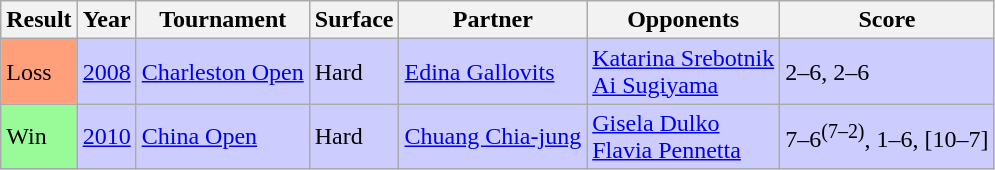<table class="sortable wikitable">
<tr>
<th>Result</th>
<th>Year</th>
<th>Tournament</th>
<th>Surface</th>
<th>Partner</th>
<th>Opponents</th>
<th class="unsortable">Score</th>
</tr>
<tr bgcolor=CCCCFF>
<td style="background:#ffa07a;">Loss</td>
<td><a href='#'>2008</a></td>
<td><a href='#'>Charleston Open</a></td>
<td>Hard</td>
<td> <a href='#'>Edina Gallovits</a></td>
<td> <a href='#'>Katarina Srebotnik</a> <br>  <a href='#'>Ai Sugiyama</a></td>
<td>2–6, 2–6</td>
</tr>
<tr bgcolor=CCCCFF>
<td style="background:#98fb98;">Win</td>
<td><a href='#'>2010</a></td>
<td><a href='#'>China Open</a></td>
<td>Hard</td>
<td> <a href='#'>Chuang Chia-jung</a></td>
<td> <a href='#'>Gisela Dulko</a> <br>  <a href='#'>Flavia Pennetta</a></td>
<td>7–6<sup>(7–2)</sup>, 1–6, [10–7]</td>
</tr>
</table>
